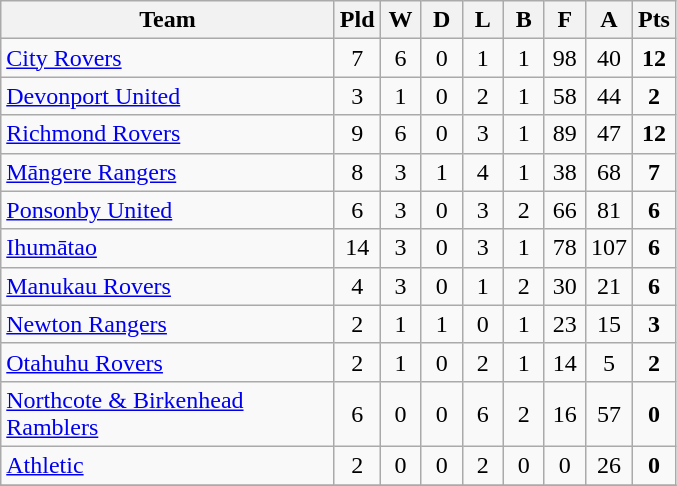<table class="wikitable" style="text-align:center;">
<tr>
<th width=215>Team</th>
<th width=20 abbr="Played">Pld</th>
<th width=20 abbr="Won">W</th>
<th width=20 abbr="Drawn">D</th>
<th width=20 abbr="Lost">L</th>
<th width=20 abbr="Bye">B</th>
<th width=20 abbr="For">F</th>
<th width=20 abbr="Against">A</th>
<th width=20 abbr="Points">Pts</th>
</tr>
<tr>
<td style="text-align:left;"><a href='#'>City Rovers</a></td>
<td>7</td>
<td>6</td>
<td>0</td>
<td>1</td>
<td>1</td>
<td>98</td>
<td>40</td>
<td><strong>12</strong></td>
</tr>
<tr>
<td style="text-align:left;"><a href='#'>Devonport United</a></td>
<td>3</td>
<td>1</td>
<td>0</td>
<td>2</td>
<td>1</td>
<td>58</td>
<td>44</td>
<td><strong>2</strong></td>
</tr>
<tr>
<td style="text-align:left;"><a href='#'>Richmond Rovers</a></td>
<td>9</td>
<td>6</td>
<td>0</td>
<td>3</td>
<td>1</td>
<td>89</td>
<td>47</td>
<td><strong>12</strong></td>
</tr>
<tr>
<td style="text-align:left;"><a href='#'>Māngere Rangers</a></td>
<td>8</td>
<td>3</td>
<td>1</td>
<td>4</td>
<td>1</td>
<td>38</td>
<td>68</td>
<td><strong>7</strong></td>
</tr>
<tr>
<td style="text-align:left;"><a href='#'>Ponsonby United</a></td>
<td>6</td>
<td>3</td>
<td>0</td>
<td>3</td>
<td>2</td>
<td>66</td>
<td>81</td>
<td><strong>6</strong></td>
</tr>
<tr>
<td style="text-align:left;"><a href='#'>Ihumātao</a></td>
<td>14</td>
<td>3</td>
<td>0</td>
<td>3</td>
<td>1</td>
<td>78</td>
<td>107</td>
<td><strong>6</strong></td>
</tr>
<tr>
<td style="text-align:left;"><a href='#'>Manukau Rovers</a></td>
<td>4</td>
<td>3</td>
<td>0</td>
<td>1</td>
<td>2</td>
<td>30</td>
<td>21</td>
<td><strong>6</strong></td>
</tr>
<tr>
<td style="text-align:left;"><a href='#'>Newton Rangers</a></td>
<td>2</td>
<td>1</td>
<td>1</td>
<td>0</td>
<td>1</td>
<td>23</td>
<td>15</td>
<td><strong>3</strong></td>
</tr>
<tr>
<td style="text-align:left;"><a href='#'>Otahuhu Rovers</a></td>
<td>2</td>
<td>1</td>
<td>0</td>
<td>2</td>
<td>1</td>
<td>14</td>
<td>5</td>
<td><strong>2</strong></td>
</tr>
<tr>
<td style="text-align:left;"><a href='#'>Northcote & Birkenhead Ramblers</a></td>
<td>6</td>
<td>0</td>
<td>0</td>
<td>6</td>
<td>2</td>
<td>16</td>
<td>57</td>
<td><strong>0</strong></td>
</tr>
<tr>
<td style="text-align:left;"><a href='#'>Athletic</a></td>
<td>2</td>
<td>0</td>
<td>0</td>
<td>2</td>
<td>0</td>
<td>0</td>
<td>26</td>
<td><strong>0</strong></td>
</tr>
<tr>
</tr>
</table>
